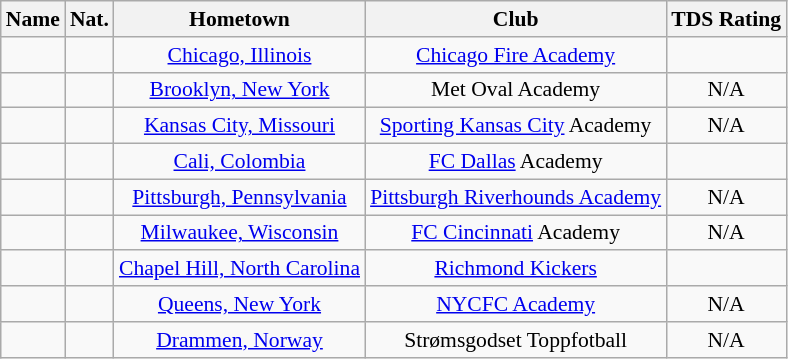<table class="wikitable" style="font-size:90%; text-align:center;" border="1">
<tr>
<th>Name</th>
<th>Nat.</th>
<th>Hometown</th>
<th>Club</th>
<th>TDS Rating</th>
</tr>
<tr>
<td></td>
<td></td>
<td><a href='#'>Chicago, Illinois</a></td>
<td><a href='#'>Chicago Fire Academy</a></td>
<td></td>
</tr>
<tr>
<td></td>
<td></td>
<td><a href='#'>Brooklyn, New York</a></td>
<td>Met Oval Academy</td>
<td>N/A</td>
</tr>
<tr>
<td></td>
<td></td>
<td><a href='#'>Kansas City, Missouri</a></td>
<td><a href='#'>Sporting Kansas City</a> Academy</td>
<td>N/A</td>
</tr>
<tr>
<td></td>
<td></td>
<td><a href='#'>Cali, Colombia</a></td>
<td><a href='#'>FC Dallas</a> Academy</td>
<td></td>
</tr>
<tr>
<td></td>
<td></td>
<td><a href='#'>Pittsburgh, Pennsylvania</a></td>
<td><a href='#'>Pittsburgh Riverhounds Academy</a></td>
<td>N/A</td>
</tr>
<tr>
<td></td>
<td></td>
<td><a href='#'>Milwaukee, Wisconsin</a></td>
<td><a href='#'>FC Cincinnati</a> Academy</td>
<td>N/A</td>
</tr>
<tr>
<td></td>
<td></td>
<td><a href='#'>Chapel Hill, North Carolina</a></td>
<td><a href='#'>Richmond Kickers</a></td>
<td></td>
</tr>
<tr>
<td></td>
<td></td>
<td><a href='#'>Queens, New York</a></td>
<td><a href='#'>NYCFC Academy</a></td>
<td>N/A</td>
</tr>
<tr>
<td></td>
<td></td>
<td><a href='#'>Drammen, Norway</a></td>
<td>Strømsgodset Toppfotball</td>
<td>N/A</td>
</tr>
</table>
